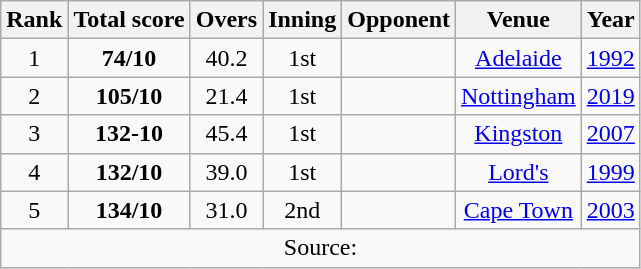<table class="wikitable sortable" style="text-align:center">
<tr>
<th scope="col">Rank</th>
<th scope="col">Total score</th>
<th scope="col">Overs</th>
<th scope="col">Inning</th>
<th scope="col">Opponent</th>
<th scope="col">Venue</th>
<th scope="col">Year</th>
</tr>
<tr>
<td>1</td>
<td><strong>74/10</strong></td>
<td>40.2</td>
<td>1st</td>
<td></td>
<td><a href='#'>Adelaide</a></td>
<td><a href='#'>1992</a></td>
</tr>
<tr>
<td>2</td>
<td><strong>105/10</strong></td>
<td>21.4</td>
<td>1st</td>
<td></td>
<td><a href='#'>Nottingham</a></td>
<td><a href='#'>2019</a></td>
</tr>
<tr>
<td>3</td>
<td><strong>132-10</strong></td>
<td>45.4</td>
<td>1st</td>
<td></td>
<td><a href='#'>Kingston</a></td>
<td><a href='#'>2007</a></td>
</tr>
<tr>
<td>4</td>
<td><strong>132/10</strong></td>
<td>39.0</td>
<td>1st</td>
<td></td>
<td><a href='#'>Lord's</a></td>
<td><a href='#'>1999</a></td>
</tr>
<tr>
<td>5</td>
<td><strong>134/10</strong></td>
<td>31.0</td>
<td>2nd</td>
<td></td>
<td><a href='#'>Cape Town</a></td>
<td><a href='#'>2003</a></td>
</tr>
<tr>
<td colspan="7">Source:</td>
</tr>
</table>
